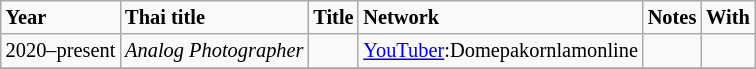<table class="wikitable" style="font-size: 85%;">
<tr>
<td><strong>Year</strong></td>
<td><strong>Thai title</strong></td>
<td><strong>Title</strong></td>
<td><strong>Network</strong></td>
<td><strong>Notes</strong></td>
<td><strong>With</strong></td>
</tr>
<tr>
<td rowspan="1">2020–present</td>
<td><em>Analog Photographer</em></td>
<td><em> </em></td>
<td><a href='#'>YouTuber</a>:Domepakornlamonline</td>
<td></td>
<td></td>
</tr>
<tr>
</tr>
</table>
